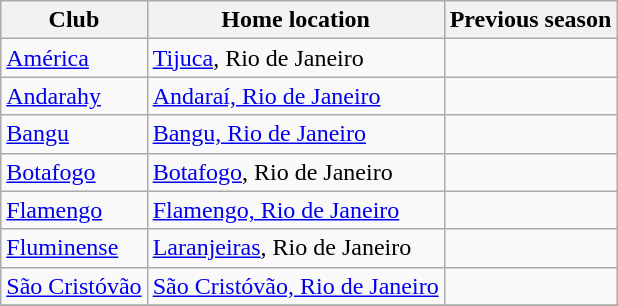<table class="wikitable sortable">
<tr>
<th>Club</th>
<th>Home location</th>
<th>Previous season</th>
</tr>
<tr>
<td><a href='#'>América</a></td>
<td><a href='#'>Tijuca</a>, Rio de Janeiro</td>
<td></td>
</tr>
<tr>
<td><a href='#'>Andarahy</a></td>
<td><a href='#'>Andaraí, Rio de Janeiro</a></td>
<td></td>
</tr>
<tr>
<td><a href='#'>Bangu</a></td>
<td><a href='#'>Bangu, Rio de Janeiro</a></td>
<td></td>
</tr>
<tr>
<td><a href='#'>Botafogo</a></td>
<td><a href='#'>Botafogo</a>, Rio de Janeiro</td>
<td></td>
</tr>
<tr>
<td><a href='#'>Flamengo</a></td>
<td><a href='#'>Flamengo, Rio de Janeiro</a></td>
<td></td>
</tr>
<tr>
<td><a href='#'>Fluminense</a></td>
<td><a href='#'>Laranjeiras</a>, Rio de Janeiro</td>
<td></td>
</tr>
<tr>
<td><a href='#'>São Cristóvão</a></td>
<td><a href='#'>São Cristóvão, Rio de Janeiro</a></td>
<td></td>
</tr>
<tr>
</tr>
</table>
